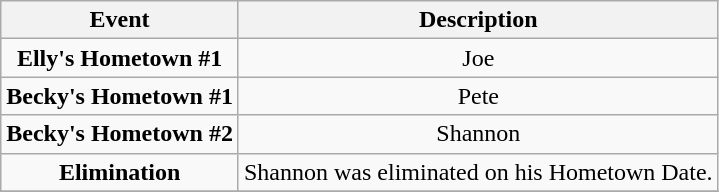<table class="wikitable sortable" style="text-align:center;">
<tr>
<th>Event</th>
<th>Description</th>
</tr>
<tr>
<td><strong>Elly's Hometown #1</strong></td>
<td>Joe</td>
</tr>
<tr>
<td><strong>Becky's Hometown #1</strong></td>
<td>Pete</td>
</tr>
<tr>
<td><strong>Becky's Hometown #2</strong></td>
<td>Shannon</td>
</tr>
<tr>
<td><strong>Elimination</strong></td>
<td>Shannon was eliminated on his Hometown Date.</td>
</tr>
<tr>
</tr>
</table>
